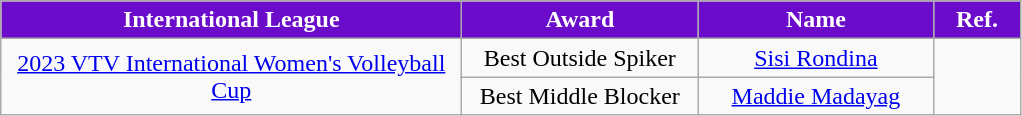<table class="wikitable">
<tr>
<th width=300px style="background:#6B0CCA; color:white; text-align: center">International League</th>
<th width=150px style="background:#6B0CCA; color:white">Award</th>
<th width=150px style="background:#6B0CCA; color:white">Name</th>
<th width=50px style="background:#6B0CCA; color:white; text-align: center">Ref.</th>
</tr>
<tr style="text-align:center;">
<td rowspan=2><a href='#'>2023 VTV International Women's Volleyball Cup</a></td>
<td>Best Outside Spiker</td>
<td><a href='#'>Sisi Rondina</a></td>
<td rowspan=2></td>
</tr>
<tr style="text-align:center;">
<td>Best Middle Blocker</td>
<td><a href='#'>Maddie Madayag</a></td>
</tr>
</table>
